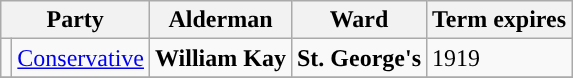<table class="wikitable">
<tr>
<th colspan="2">Party</th>
<th>Alderman</th>
<th>Ward</th>
<th>Term expires</th>
</tr>
<tr>
<td style="background-color:"></td>
<td><a href='#'>Conservative</a></td>
<td><strong>William Kay</strong></td>
<td><strong>St. George's</strong></td>
<td>1919</td>
</tr>
<tr>
</tr>
</table>
